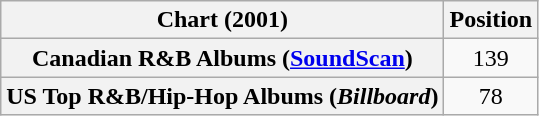<table class="wikitable plainrowheaders" style="text-align:center">
<tr>
<th scope="col">Chart (2001)</th>
<th scope="col">Position</th>
</tr>
<tr>
<th scope="row">Canadian R&B Albums (<a href='#'>SoundScan</a>)</th>
<td>139</td>
</tr>
<tr>
<th scope="row">US Top R&B/Hip-Hop Albums (<em>Billboard</em>)</th>
<td>78</td>
</tr>
</table>
